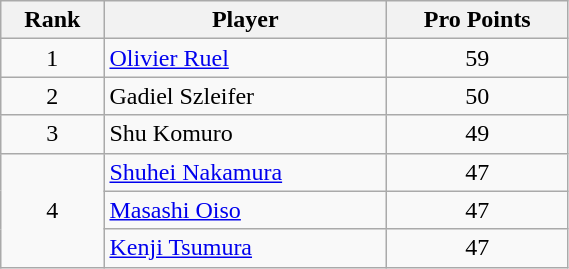<table class="wikitable" width=30%>
<tr>
<th>Rank</th>
<th>Player</th>
<th>Pro Points</th>
</tr>
<tr>
<td align=center>1</td>
<td> <a href='#'>Olivier Ruel</a></td>
<td align=center>59</td>
</tr>
<tr>
<td align=center>2</td>
<td> Gadiel Szleifer</td>
<td align=center>50</td>
</tr>
<tr>
<td align=center>3</td>
<td> Shu Komuro</td>
<td align=center>49</td>
</tr>
<tr>
<td align=center rowspan=3>4</td>
<td> <a href='#'>Shuhei Nakamura</a></td>
<td align=center>47</td>
</tr>
<tr>
<td> <a href='#'>Masashi Oiso</a></td>
<td align=center>47</td>
</tr>
<tr>
<td> <a href='#'>Kenji Tsumura</a></td>
<td align=center>47</td>
</tr>
</table>
